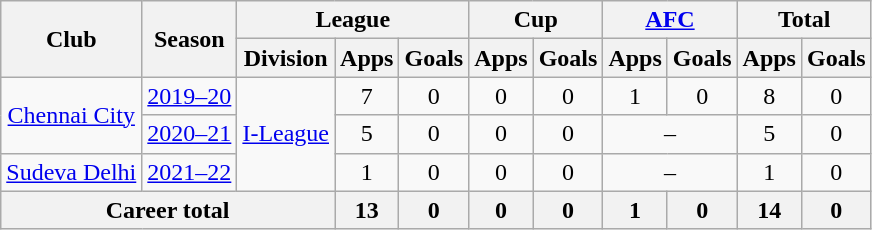<table class="wikitable" style="text-align: center;">
<tr>
<th rowspan="2">Club</th>
<th rowspan="2">Season</th>
<th colspan="3">League</th>
<th colspan="2">Cup</th>
<th colspan="2"><a href='#'>AFC</a></th>
<th colspan="2">Total</th>
</tr>
<tr>
<th>Division</th>
<th>Apps</th>
<th>Goals</th>
<th>Apps</th>
<th>Goals</th>
<th>Apps</th>
<th>Goals</th>
<th>Apps</th>
<th>Goals</th>
</tr>
<tr>
<td rowspan="2"><a href='#'>Chennai City</a></td>
<td><a href='#'>2019–20</a></td>
<td rowspan="3"><a href='#'>I-League</a></td>
<td>7</td>
<td>0</td>
<td>0</td>
<td>0</td>
<td>1</td>
<td>0</td>
<td>8</td>
<td>0</td>
</tr>
<tr>
<td><a href='#'>2020–21</a></td>
<td>5</td>
<td>0</td>
<td>0</td>
<td>0</td>
<td colspan="2">–</td>
<td>5</td>
<td>0</td>
</tr>
<tr>
<td rowspan="1"><a href='#'>Sudeva Delhi</a></td>
<td><a href='#'>2021–22</a></td>
<td>1</td>
<td>0</td>
<td>0</td>
<td>0</td>
<td colspan="2">–</td>
<td>1</td>
<td>0</td>
</tr>
<tr>
<th colspan="3">Career total</th>
<th>13</th>
<th>0</th>
<th>0</th>
<th>0</th>
<th>1</th>
<th>0</th>
<th>14</th>
<th>0</th>
</tr>
</table>
